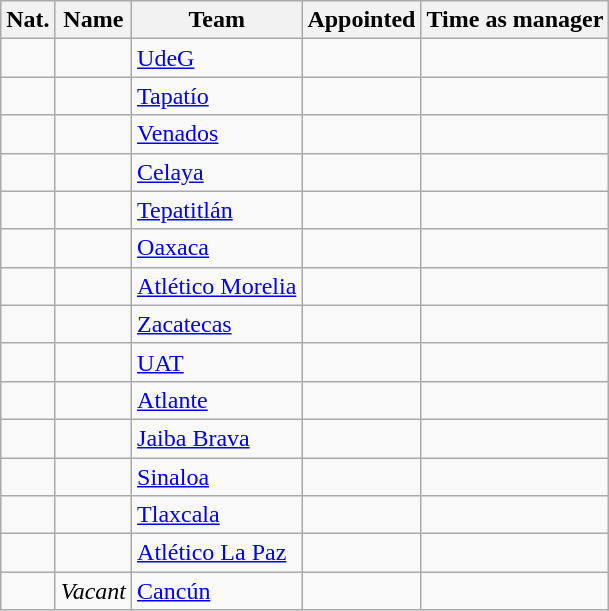<table class="wikitable sortable">
<tr>
<th>Nat.</th>
<th>Name</th>
<th>Team</th>
<th>Appointed</th>
<th>Time as manager</th>
</tr>
<tr>
<td></td>
<td></td>
<td><a href='#'>UdeG</a></td>
<td></td>
<td></td>
</tr>
<tr>
<td></td>
<td></td>
<td><a href='#'>Tapatío</a></td>
<td></td>
<td></td>
</tr>
<tr>
<td></td>
<td></td>
<td><a href='#'>Venados</a></td>
<td></td>
<td></td>
</tr>
<tr>
<td></td>
<td></td>
<td><a href='#'>Celaya</a></td>
<td></td>
<td></td>
</tr>
<tr>
<td></td>
<td></td>
<td><a href='#'>Tepatitlán</a></td>
<td></td>
<td></td>
</tr>
<tr>
<td></td>
<td></td>
<td><a href='#'>Oaxaca</a></td>
<td></td>
<td></td>
</tr>
<tr>
<td></td>
<td></td>
<td><a href='#'>Atlético Morelia</a></td>
<td></td>
<td></td>
</tr>
<tr>
<td></td>
<td></td>
<td><a href='#'>Zacatecas</a></td>
<td></td>
<td></td>
</tr>
<tr>
<td></td>
<td></td>
<td><a href='#'>UAT</a></td>
<td></td>
<td></td>
</tr>
<tr>
<td></td>
<td></td>
<td><a href='#'>Atlante</a></td>
<td></td>
<td></td>
</tr>
<tr>
<td></td>
<td></td>
<td><a href='#'>Jaiba Brava</a></td>
<td></td>
<td></td>
</tr>
<tr>
<td></td>
<td></td>
<td><a href='#'>Sinaloa</a></td>
<td></td>
<td></td>
</tr>
<tr>
<td></td>
<td></td>
<td><a href='#'>Tlaxcala</a></td>
<td></td>
<td></td>
</tr>
<tr>
<td></td>
<td></td>
<td><a href='#'>Atlético La Paz</a></td>
<td></td>
<td></td>
</tr>
<tr>
<td></td>
<td><em>Vacant</em></td>
<td><a href='#'>Cancún</a></td>
<td></td>
<td></td>
</tr>
</table>
